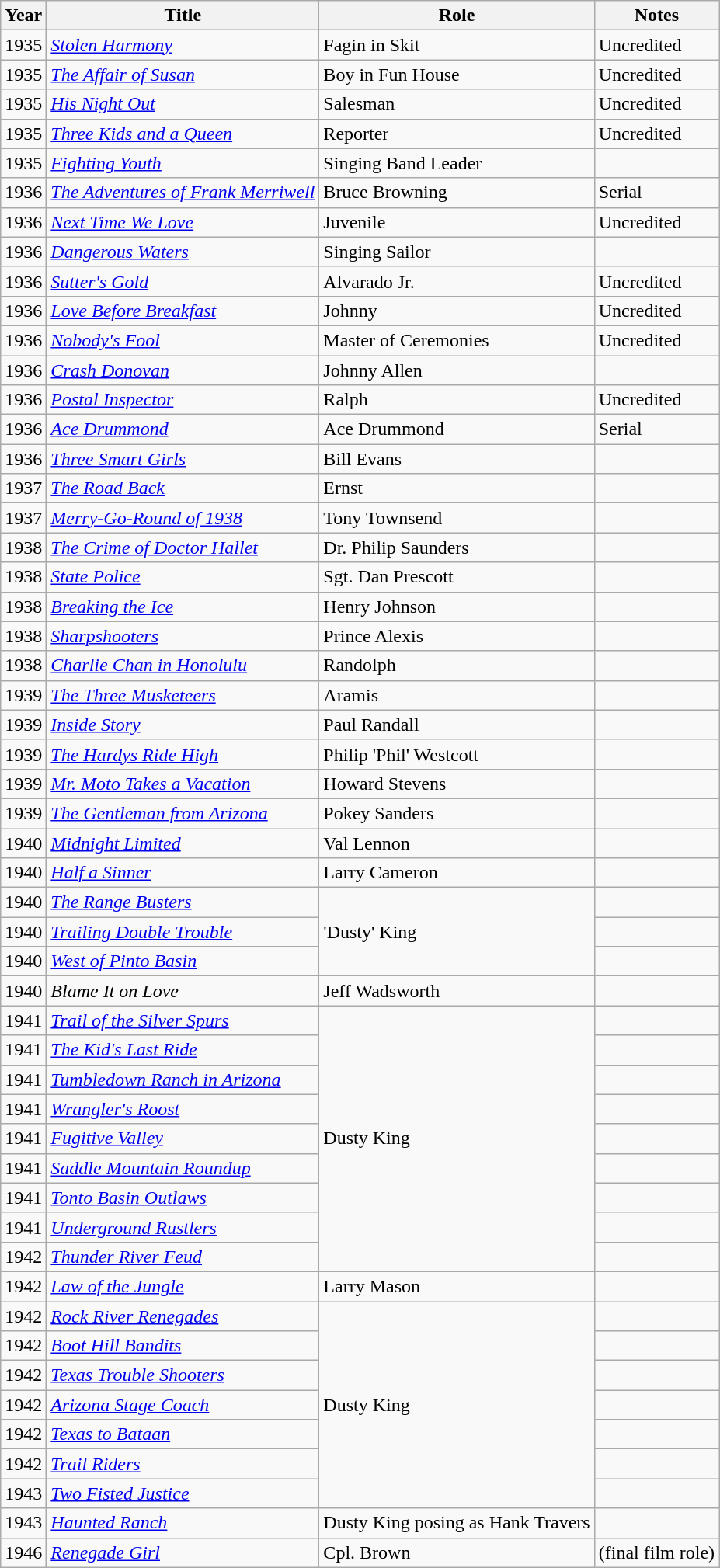<table class="wikitable">
<tr>
<th>Year</th>
<th>Title</th>
<th>Role</th>
<th>Notes</th>
</tr>
<tr>
<td>1935</td>
<td><em><a href='#'>Stolen Harmony</a></em></td>
<td>Fagin in Skit</td>
<td>Uncredited</td>
</tr>
<tr>
<td>1935</td>
<td><em><a href='#'>The Affair of Susan</a></em></td>
<td>Boy in Fun House</td>
<td>Uncredited</td>
</tr>
<tr>
<td>1935</td>
<td><em><a href='#'>His Night Out</a></em></td>
<td>Salesman</td>
<td>Uncredited</td>
</tr>
<tr>
<td>1935</td>
<td><em><a href='#'>Three Kids and a Queen</a></em></td>
<td>Reporter</td>
<td>Uncredited</td>
</tr>
<tr>
<td>1935</td>
<td><em><a href='#'>Fighting Youth</a></em></td>
<td>Singing Band Leader</td>
<td></td>
</tr>
<tr>
<td>1936</td>
<td><em><a href='#'>The Adventures of Frank Merriwell</a></em></td>
<td>Bruce Browning</td>
<td>Serial</td>
</tr>
<tr>
<td>1936</td>
<td><em><a href='#'>Next Time We Love</a></em></td>
<td>Juvenile</td>
<td>Uncredited</td>
</tr>
<tr>
<td>1936</td>
<td><em><a href='#'>Dangerous Waters</a></em></td>
<td>Singing Sailor</td>
<td></td>
</tr>
<tr>
<td>1936</td>
<td><em><a href='#'>Sutter's Gold</a></em></td>
<td>Alvarado Jr.</td>
<td>Uncredited</td>
</tr>
<tr>
<td>1936</td>
<td><em><a href='#'>Love Before Breakfast</a></em></td>
<td>Johnny</td>
<td>Uncredited</td>
</tr>
<tr>
<td>1936</td>
<td><em><a href='#'>Nobody's Fool</a></em></td>
<td>Master of Ceremonies</td>
<td>Uncredited</td>
</tr>
<tr>
<td>1936</td>
<td><em><a href='#'>Crash Donovan</a></em></td>
<td>Johnny Allen</td>
<td></td>
</tr>
<tr>
<td>1936</td>
<td><em><a href='#'>Postal Inspector</a></em></td>
<td>Ralph</td>
<td>Uncredited</td>
</tr>
<tr>
<td>1936</td>
<td><em><a href='#'>Ace Drummond</a></em></td>
<td>Ace Drummond</td>
<td>Serial</td>
</tr>
<tr>
<td>1936</td>
<td><em><a href='#'>Three Smart Girls</a></em></td>
<td>Bill Evans</td>
<td></td>
</tr>
<tr>
<td>1937</td>
<td><em><a href='#'>The Road Back</a></em></td>
<td>Ernst</td>
<td></td>
</tr>
<tr>
<td>1937</td>
<td><em><a href='#'>Merry-Go-Round of 1938</a></em></td>
<td>Tony Townsend</td>
<td></td>
</tr>
<tr>
<td>1938</td>
<td><em><a href='#'>The Crime of Doctor Hallet</a></em></td>
<td>Dr. Philip Saunders</td>
<td></td>
</tr>
<tr>
<td>1938</td>
<td><em><a href='#'>State Police</a></em></td>
<td>Sgt. Dan Prescott</td>
<td></td>
</tr>
<tr>
<td>1938</td>
<td><em><a href='#'>Breaking the Ice</a></em></td>
<td>Henry Johnson</td>
<td></td>
</tr>
<tr>
<td>1938</td>
<td><em><a href='#'>Sharpshooters</a></em></td>
<td>Prince Alexis</td>
<td></td>
</tr>
<tr>
<td>1938</td>
<td><em><a href='#'>Charlie Chan in Honolulu</a></em></td>
<td>Randolph</td>
<td></td>
</tr>
<tr>
<td>1939</td>
<td><em><a href='#'>The Three Musketeers</a></em></td>
<td>Aramis</td>
<td></td>
</tr>
<tr>
<td>1939</td>
<td><em><a href='#'>Inside Story</a></em></td>
<td>Paul Randall</td>
<td></td>
</tr>
<tr>
<td>1939</td>
<td><em><a href='#'>The Hardys Ride High</a></em></td>
<td>Philip 'Phil' Westcott</td>
<td></td>
</tr>
<tr>
<td>1939</td>
<td><em><a href='#'>Mr. Moto Takes a Vacation</a></em></td>
<td>Howard Stevens</td>
<td></td>
</tr>
<tr>
<td>1939</td>
<td><em><a href='#'>The Gentleman from Arizona</a></em></td>
<td>Pokey Sanders</td>
<td></td>
</tr>
<tr>
<td>1940</td>
<td><em><a href='#'>Midnight Limited</a></em></td>
<td>Val Lennon</td>
<td></td>
</tr>
<tr>
<td>1940</td>
<td><em><a href='#'>Half a Sinner</a></em></td>
<td>Larry Cameron</td>
<td></td>
</tr>
<tr>
<td>1940</td>
<td><em><a href='#'>The Range Busters</a></em></td>
<td rowspan="3">'Dusty' King</td>
<td></td>
</tr>
<tr>
<td>1940</td>
<td><em><a href='#'>Trailing Double Trouble</a></em></td>
<td></td>
</tr>
<tr>
<td>1940</td>
<td><em><a href='#'>West of Pinto Basin</a></em></td>
<td></td>
</tr>
<tr>
<td>1940</td>
<td><em>Blame It on Love</em></td>
<td>Jeff Wadsworth</td>
<td></td>
</tr>
<tr>
<td>1941</td>
<td><em><a href='#'>Trail of the Silver Spurs</a></em></td>
<td rowspan="9">Dusty King</td>
<td></td>
</tr>
<tr>
<td>1941</td>
<td><em><a href='#'>The Kid's Last Ride</a></em></td>
<td></td>
</tr>
<tr>
<td>1941</td>
<td><em><a href='#'>Tumbledown Ranch in Arizona</a></em></td>
<td></td>
</tr>
<tr>
<td>1941</td>
<td><em><a href='#'>Wrangler's Roost</a></em></td>
<td></td>
</tr>
<tr>
<td>1941</td>
<td><em><a href='#'>Fugitive Valley</a></em></td>
<td></td>
</tr>
<tr>
<td>1941</td>
<td><em><a href='#'>Saddle Mountain Roundup</a></em></td>
<td></td>
</tr>
<tr>
<td>1941</td>
<td><em><a href='#'>Tonto Basin Outlaws</a></em></td>
<td></td>
</tr>
<tr>
<td>1941</td>
<td><em><a href='#'>Underground Rustlers</a></em></td>
<td></td>
</tr>
<tr>
<td>1942</td>
<td><em><a href='#'>Thunder River Feud</a></em></td>
<td></td>
</tr>
<tr>
<td>1942</td>
<td><em><a href='#'>Law of the Jungle</a></em></td>
<td>Larry Mason</td>
<td></td>
</tr>
<tr>
<td>1942</td>
<td><em><a href='#'>Rock River Renegades</a></em></td>
<td rowspan="7">Dusty King</td>
<td></td>
</tr>
<tr>
<td>1942</td>
<td><em><a href='#'>Boot Hill Bandits</a></em></td>
<td></td>
</tr>
<tr>
<td>1942</td>
<td><em><a href='#'>Texas Trouble Shooters</a></em></td>
<td></td>
</tr>
<tr>
<td>1942</td>
<td><em><a href='#'>Arizona Stage Coach</a></em></td>
<td></td>
</tr>
<tr>
<td>1942</td>
<td><em><a href='#'>Texas to Bataan</a></em></td>
<td></td>
</tr>
<tr>
<td>1942</td>
<td><em><a href='#'>Trail Riders</a></em></td>
<td></td>
</tr>
<tr>
<td>1943</td>
<td><em><a href='#'>Two Fisted Justice</a></em></td>
<td></td>
</tr>
<tr>
<td>1943</td>
<td><em><a href='#'>Haunted Ranch</a></em></td>
<td>Dusty King posing as Hank Travers</td>
<td></td>
</tr>
<tr>
<td>1946</td>
<td><em><a href='#'>Renegade Girl</a></em></td>
<td>Cpl. Brown</td>
<td>(final film role)</td>
</tr>
</table>
